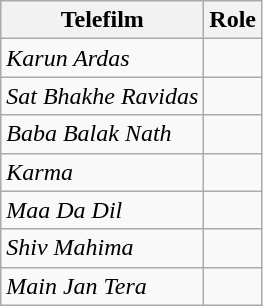<table class="wikitable">
<tr>
<th>Telefilm</th>
<th>Role</th>
</tr>
<tr>
<td><em>Karun Ardas</em></td>
<td></td>
</tr>
<tr>
<td><em>Sat Bhakhe Ravidas</em></td>
<td></td>
</tr>
<tr>
<td><em>Baba Balak Nath</em></td>
<td></td>
</tr>
<tr>
<td><em>Karma</em></td>
<td></td>
</tr>
<tr>
<td><em>Maa Da Dil</em></td>
<td></td>
</tr>
<tr>
<td><em>Shiv Mahima</em></td>
<td></td>
</tr>
<tr>
<td><em>Main Jan Tera</em></td>
<td></td>
</tr>
</table>
